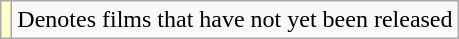<table class="wikitable">
<tr>
<td style="background:#FFFFCC;"></td>
<td>Denotes films that have not yet been released</td>
</tr>
</table>
